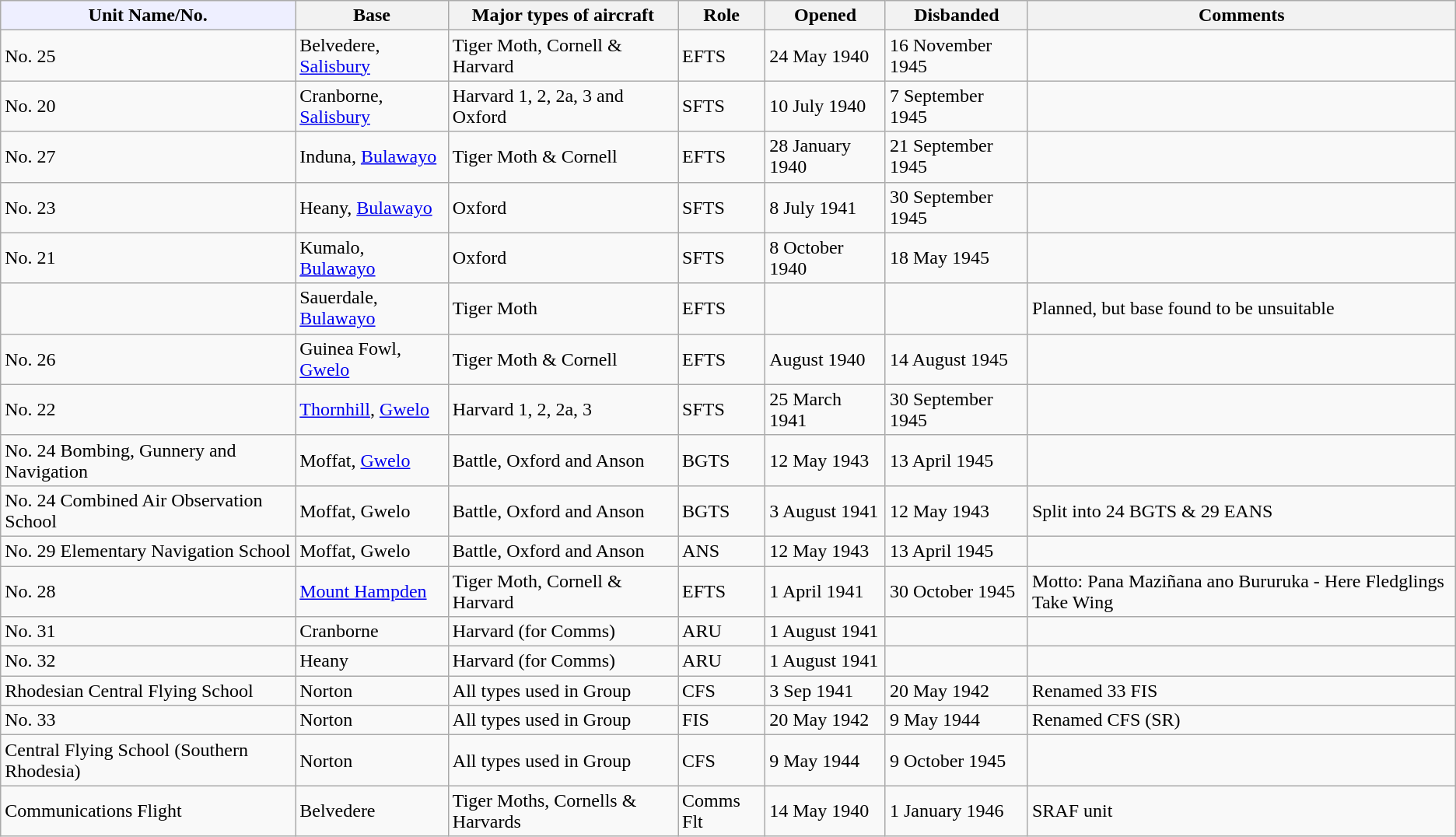<table class="wikitable sortable">
<tr>
<th style="background-color:#eeefff;" align="left">Unit Name/No.</th>
<th>Base</th>
<th>Major types of aircraft</th>
<th>Role</th>
<th>Opened</th>
<th>Disbanded</th>
<th>Comments</th>
</tr>
<tr>
<td>No. 25</td>
<td>Belvedere, <a href='#'>Salisbury</a></td>
<td>Tiger Moth, Cornell & Harvard</td>
<td>EFTS</td>
<td>24 May 1940</td>
<td>16 November 1945</td>
<td></td>
</tr>
<tr>
<td>No. 20</td>
<td>Cranborne, <a href='#'>Salisbury</a></td>
<td>Harvard 1, 2, 2a, 3 and Oxford</td>
<td>SFTS</td>
<td>10 July 1940</td>
<td>7 September 1945</td>
<td></td>
</tr>
<tr>
<td>No. 27</td>
<td>Induna, <a href='#'>Bulawayo</a></td>
<td>Tiger Moth & Cornell</td>
<td>EFTS</td>
<td>28 January 1940</td>
<td>21 September 1945</td>
<td></td>
</tr>
<tr>
<td>No. 23</td>
<td>Heany, <a href='#'>Bulawayo</a></td>
<td>Oxford</td>
<td>SFTS</td>
<td>8 July 1941</td>
<td>30 September 1945</td>
<td></td>
</tr>
<tr>
<td>No. 21</td>
<td>Kumalo, <a href='#'>Bulawayo</a></td>
<td>Oxford</td>
<td>SFTS</td>
<td>8 October 1940</td>
<td>18 May 1945</td>
<td></td>
</tr>
<tr>
<td></td>
<td>Sauerdale, <a href='#'>Bulawayo</a></td>
<td>Tiger Moth</td>
<td>EFTS</td>
<td></td>
<td></td>
<td>Planned, but base found to be unsuitable</td>
</tr>
<tr>
<td>No. 26</td>
<td>Guinea Fowl, <a href='#'>Gwelo</a></td>
<td>Tiger Moth & Cornell</td>
<td>EFTS</td>
<td>August 1940</td>
<td>14 August 1945</td>
<td></td>
</tr>
<tr>
<td>No. 22</td>
<td><a href='#'>Thornhill</a>, <a href='#'>Gwelo</a></td>
<td>Harvard 1, 2, 2a, 3</td>
<td>SFTS</td>
<td>25 March 1941</td>
<td>30 September 1945</td>
<td></td>
</tr>
<tr>
<td>No. 24 Bombing, Gunnery and Navigation</td>
<td>Moffat, <a href='#'>Gwelo</a></td>
<td>Battle, Oxford and Anson</td>
<td>BGTS</td>
<td>12 May 1943</td>
<td>13 April 1945 </td>
<td></td>
</tr>
<tr>
<td>No. 24 Combined Air Observation School</td>
<td>Moffat, Gwelo</td>
<td>Battle, Oxford and Anson</td>
<td>BGTS</td>
<td>3 August 1941 </td>
<td>12 May 1943 </td>
<td>Split into 24 BGTS & 29 EANS</td>
</tr>
<tr>
<td>No. 29 Elementary Navigation School</td>
<td>Moffat, Gwelo</td>
<td>Battle, Oxford and Anson</td>
<td>ANS</td>
<td>12 May 1943</td>
<td>13 April 1945</td>
<td></td>
</tr>
<tr>
<td>No. 28</td>
<td><a href='#'>Mount Hampden</a></td>
<td>Tiger Moth, Cornell & Harvard</td>
<td>EFTS</td>
<td>1 April 1941</td>
<td>30 October 1945</td>
<td>Motto: Pana Maziñana ano Bururuka - Here Fledglings Take Wing</td>
</tr>
<tr>
<td>No. 31</td>
<td>Cranborne</td>
<td>Harvard (for Comms)</td>
<td>ARU</td>
<td>1 August 1941</td>
<td></td>
<td></td>
</tr>
<tr>
<td>No. 32</td>
<td>Heany</td>
<td>Harvard (for Comms)</td>
<td>ARU</td>
<td>1 August 1941</td>
<td></td>
<td></td>
</tr>
<tr>
<td>Rhodesian Central Flying School</td>
<td>Norton</td>
<td>All types used in Group</td>
<td>CFS</td>
<td>3 Sep 1941</td>
<td>20 May 1942</td>
<td>Renamed 33 FIS</td>
</tr>
<tr>
<td>No. 33</td>
<td>Norton</td>
<td>All types used in Group</td>
<td>FIS</td>
<td>20 May 1942</td>
<td>9 May 1944</td>
<td>Renamed CFS (SR)</td>
</tr>
<tr>
<td>Central Flying School (Southern Rhodesia)</td>
<td>Norton</td>
<td>All types used in Group</td>
<td>CFS</td>
<td>9 May 1944</td>
<td>9 October 1945</td>
<td></td>
</tr>
<tr>
<td>Communications Flight</td>
<td>Belvedere</td>
<td>Tiger Moths, Cornells & Harvards</td>
<td>Comms Flt</td>
<td>14 May 1940</td>
<td>1 January 1946</td>
<td>SRAF unit</td>
</tr>
</table>
